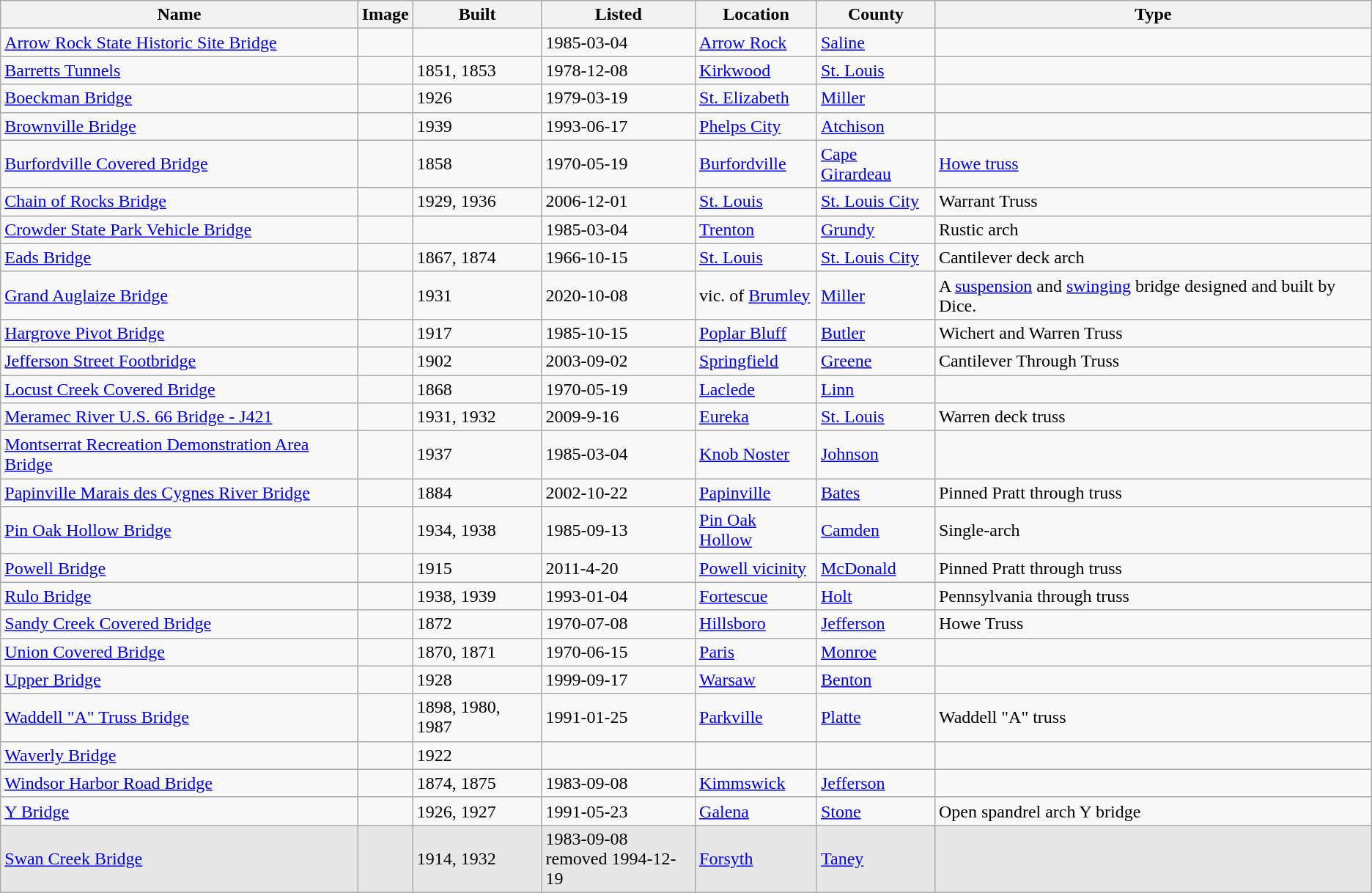<table class="wikitable sortable">
<tr>
<th>Name</th>
<th>Image</th>
<th>Built</th>
<th>Listed</th>
<th>Location</th>
<th>County</th>
<th>Type</th>
</tr>
<tr>
<td><a href='#'>Arrow Rock State Historic Site Bridge</a></td>
<td></td>
<td></td>
<td>1985-03-04</td>
<td><a href='#'>Arrow Rock</a><br><small></small></td>
<td><a href='#'>Saline</a></td>
<td></td>
</tr>
<tr>
<td><a href='#'>Barretts Tunnels</a></td>
<td></td>
<td>1851, 1853</td>
<td>1978-12-08</td>
<td><a href='#'>Kirkwood</a><br><small></small></td>
<td><a href='#'>St. Louis</a></td>
<td></td>
</tr>
<tr>
<td><a href='#'>Boeckman Bridge</a></td>
<td></td>
<td>1926</td>
<td>1979-03-19</td>
<td><a href='#'>St. Elizabeth</a><br><small></small></td>
<td><a href='#'>Miller</a></td>
<td><br></td>
</tr>
<tr>
<td><a href='#'>Brownville Bridge</a></td>
<td></td>
<td>1939</td>
<td>1993-06-17</td>
<td><a href='#'>Phelps City</a><br><small></small></td>
<td><a href='#'>Atchison</a></td>
<td></td>
</tr>
<tr>
<td><a href='#'>Burfordville Covered Bridge</a></td>
<td></td>
<td>1858</td>
<td>1970-05-19</td>
<td><a href='#'>Burfordville</a><br><small></small></td>
<td><a href='#'>Cape Girardeau</a></td>
<td><a href='#'>Howe truss</a></td>
</tr>
<tr>
<td><a href='#'>Chain of Rocks Bridge</a></td>
<td></td>
<td>1929, 1936</td>
<td>2006-12-01</td>
<td><a href='#'>St. Louis</a></td>
<td><a href='#'>St. Louis City</a></td>
<td>Warrant Truss</td>
</tr>
<tr>
<td><a href='#'>Crowder State Park Vehicle Bridge</a></td>
<td></td>
<td></td>
<td>1985-03-04</td>
<td><a href='#'>Trenton</a><br><small></small></td>
<td><a href='#'>Grundy</a></td>
<td>Rustic arch</td>
</tr>
<tr>
<td><a href='#'>Eads Bridge</a></td>
<td></td>
<td>1867, 1874</td>
<td>1966-10-15</td>
<td><a href='#'>St. Louis</a><br><small></small></td>
<td><a href='#'>St. Louis City</a></td>
<td>Cantilever deck arch</td>
</tr>
<tr>
<td><a href='#'>Grand Auglaize Bridge</a></td>
<td></td>
<td>1931</td>
<td>2020-10-08</td>
<td>vic. of <a href='#'>Brumley</a></td>
<td><a href='#'>Miller</a></td>
<td>A <a href='#'>suspension</a> and <a href='#'>swinging</a> bridge designed and built by Dice.</td>
</tr>
<tr>
<td><a href='#'>Hargrove Pivot Bridge</a></td>
<td></td>
<td>1917</td>
<td>1985-10-15</td>
<td><a href='#'>Poplar Bluff</a><br><small></small></td>
<td><a href='#'>Butler</a></td>
<td>Wichert and Warren Truss</td>
</tr>
<tr>
<td><a href='#'>Jefferson Street Footbridge</a></td>
<td></td>
<td>1902</td>
<td>2003-09-02</td>
<td><a href='#'>Springfield</a><br><small></small></td>
<td><a href='#'>Greene</a></td>
<td>Cantilever Through Truss<br></td>
</tr>
<tr>
<td><a href='#'>Locust Creek Covered Bridge</a></td>
<td></td>
<td>1868</td>
<td>1970-05-19</td>
<td><a href='#'>Laclede</a><br><small></small></td>
<td><a href='#'>Linn</a></td>
<td></td>
</tr>
<tr>
<td><a href='#'>Meramec River U.S. 66 Bridge - J421</a></td>
<td></td>
<td>1931, 1932</td>
<td>2009-9-16</td>
<td><a href='#'>Eureka</a><small></small></td>
<td><a href='#'>St. Louis</a></td>
<td>Warren deck truss</td>
</tr>
<tr>
<td><a href='#'>Montserrat Recreation Demonstration Area Bridge</a></td>
<td></td>
<td>1937</td>
<td>1985-03-04</td>
<td><a href='#'>Knob Noster</a><br><small></small></td>
<td><a href='#'>Johnson</a></td>
<td></td>
</tr>
<tr>
<td><a href='#'>Papinville Marais des Cygnes River Bridge</a></td>
<td></td>
<td>1884</td>
<td>2002-10-22</td>
<td><a href='#'>Papinville</a><br><small></small></td>
<td><a href='#'>Bates</a></td>
<td>Pinned Pratt through truss</td>
</tr>
<tr>
<td><a href='#'>Pin Oak Hollow Bridge</a></td>
<td></td>
<td>1934, 1938</td>
<td>1985-09-13</td>
<td><a href='#'>Pin Oak Hollow</a><br><small></small></td>
<td><a href='#'>Camden</a></td>
<td>Single-arch</td>
</tr>
<tr>
<td><a href='#'>Powell Bridge</a></td>
<td></td>
<td>1915</td>
<td>2011-4-20</td>
<td><a href='#'>Powell vicinity</a><br><small></small></td>
<td><a href='#'>McDonald</a></td>
<td>Pinned Pratt through truss</td>
</tr>
<tr>
<td><a href='#'>Rulo Bridge</a></td>
<td></td>
<td>1938, 1939</td>
<td>1993-01-04</td>
<td><a href='#'>Fortescue</a><br><small></small></td>
<td><a href='#'>Holt</a></td>
<td>Pennsylvania through truss</td>
</tr>
<tr>
<td><a href='#'>Sandy Creek Covered Bridge</a></td>
<td></td>
<td>1872</td>
<td>1970-07-08</td>
<td><a href='#'>Hillsboro</a><br><small></small></td>
<td><a href='#'>Jefferson</a></td>
<td>Howe Truss</td>
</tr>
<tr>
<td><a href='#'>Union Covered Bridge</a></td>
<td></td>
<td>1870, 1871</td>
<td>1970-06-15</td>
<td><a href='#'>Paris</a><br><small></small></td>
<td><a href='#'>Monroe</a></td>
<td></td>
</tr>
<tr>
<td><a href='#'>Upper Bridge</a></td>
<td></td>
<td>1928</td>
<td>1999-09-17</td>
<td><a href='#'>Warsaw</a><br><small></small></td>
<td><a href='#'>Benton</a></td>
<td></td>
</tr>
<tr>
<td><a href='#'>Waddell "A" Truss Bridge</a></td>
<td></td>
<td>1898, 1980, 1987</td>
<td>1991-01-25</td>
<td><a href='#'>Parkville</a><br><small></small></td>
<td><a href='#'>Platte</a></td>
<td>Waddell "A" truss</td>
</tr>
<tr>
<td><a href='#'>Waverly Bridge</a></td>
<td></td>
<td>1922</td>
<td></td>
<td></td>
<td></td>
</tr>
<tr>
<td><a href='#'>Windsor Harbor Road Bridge</a></td>
<td></td>
<td>1874, 1875</td>
<td>1983-09-08</td>
<td><a href='#'>Kimmswick</a><br><small></small></td>
<td><a href='#'>Jefferson</a></td>
<td></td>
</tr>
<tr>
<td><a href='#'>Y Bridge</a></td>
<td></td>
<td>1926, 1927</td>
<td>1991-05-23</td>
<td><a href='#'>Galena</a><br><small></small></td>
<td><a href='#'>Stone</a></td>
<td>Open spandrel arch Y bridge</td>
</tr>
<tr bgcolor=e7e7e7>
<td><a href='#'>Swan Creek Bridge</a></td>
<td></td>
<td>1914, 1932</td>
<td>1983-09-08<br>removed 1994-12-19</td>
<td><a href='#'>Forsyth</a><br><small></small></td>
<td><a href='#'>Taney</a></td>
<td></td>
</tr>
</table>
